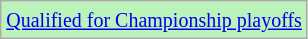<table class="wikitable">
<tr>
<td bgcolor="#BBF3BB"><small><a href='#'>Qualified for Championship playoffs</a></small></td>
</tr>
</table>
